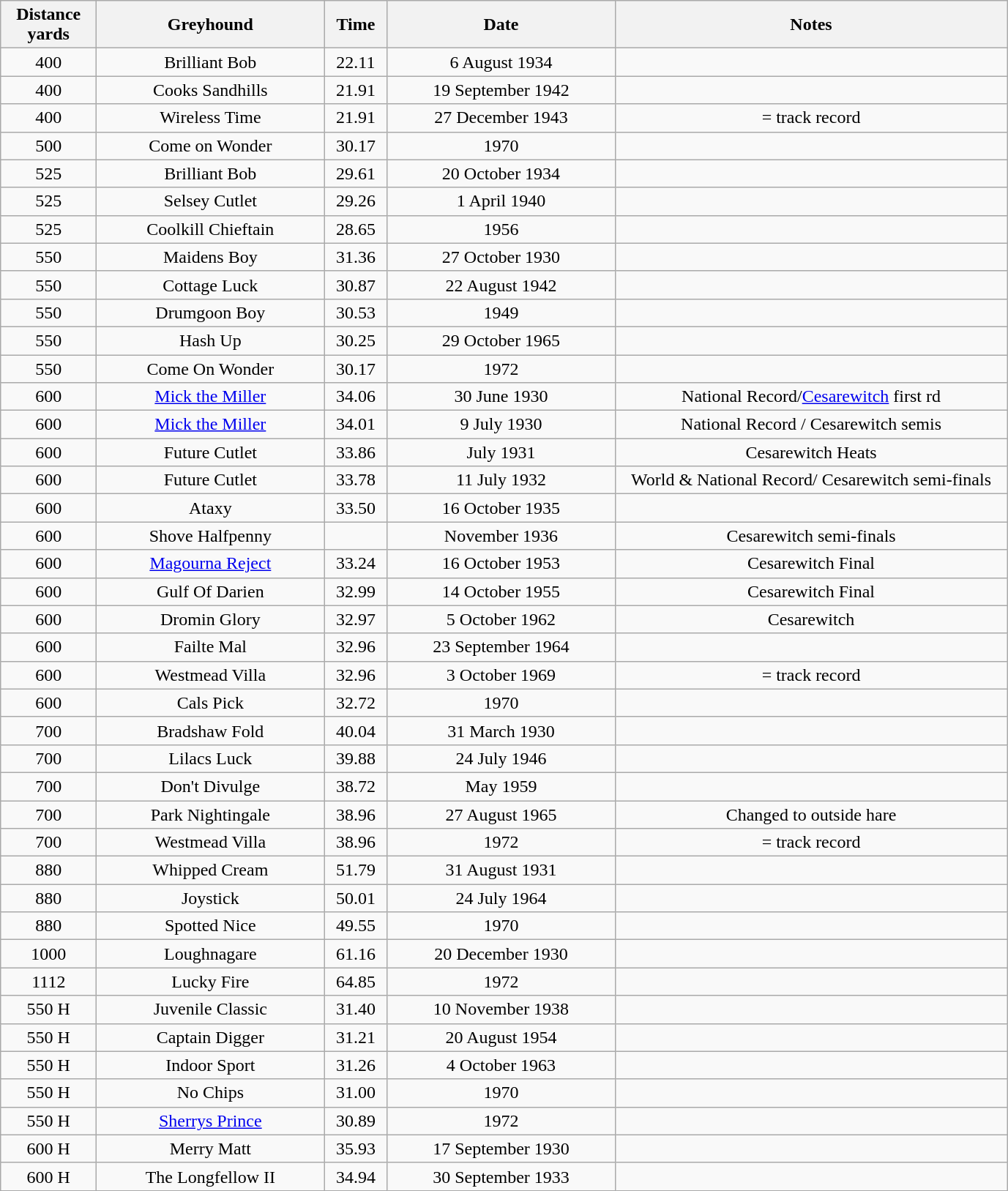<table class="wikitable" style="font-size: 100%">
<tr>
<th width=80>Distance<br>yards</th>
<th width=200>Greyhound</th>
<th width=50>Time</th>
<th width=200>Date</th>
<th width=350>Notes</th>
</tr>
<tr align=center>
<td>400</td>
<td>Brilliant Bob</td>
<td>22.11</td>
<td>6 August 1934</td>
<td></td>
</tr>
<tr align=center>
<td>400</td>
<td>Cooks Sandhills</td>
<td>21.91</td>
<td>19 September 1942</td>
<td></td>
</tr>
<tr align=center>
<td>400</td>
<td>Wireless Time</td>
<td>21.91</td>
<td>27 December 1943</td>
<td>= track record</td>
</tr>
<tr align=center>
<td>500</td>
<td>Come on Wonder</td>
<td>30.17</td>
<td>1970</td>
<td></td>
</tr>
<tr align=center>
<td>525</td>
<td>Brilliant Bob</td>
<td>29.61</td>
<td>20 October 1934</td>
<td></td>
</tr>
<tr align=center>
<td>525</td>
<td>Selsey Cutlet</td>
<td>29.26</td>
<td>1 April 1940</td>
<td></td>
</tr>
<tr align=center>
<td>525</td>
<td>Coolkill Chieftain </td>
<td>28.65</td>
<td>1956</td>
<td></td>
</tr>
<tr align=center>
<td>550</td>
<td>Maidens Boy</td>
<td>31.36</td>
<td>27 October 1930</td>
<td></td>
</tr>
<tr align=center>
<td>550</td>
<td>Cottage Luck</td>
<td>30.87</td>
<td>22 August 1942</td>
<td></td>
</tr>
<tr align=center>
<td>550</td>
<td>Drumgoon Boy</td>
<td>30.53</td>
<td>1949</td>
<td></td>
</tr>
<tr align=center>
<td>550</td>
<td>Hash Up</td>
<td>30.25</td>
<td>29 October 1965</td>
<td></td>
</tr>
<tr align=center>
<td>550</td>
<td>Come On Wonder</td>
<td>30.17</td>
<td>1972</td>
<td></td>
</tr>
<tr align=center>
<td>600</td>
<td><a href='#'>Mick the Miller</a></td>
<td>34.06</td>
<td>30 June 1930</td>
<td>National Record/<a href='#'>Cesarewitch</a> first rd</td>
</tr>
<tr align=center>
<td>600</td>
<td><a href='#'>Mick the Miller</a></td>
<td>34.01</td>
<td>9 July 1930</td>
<td>National Record / Cesarewitch semis</td>
</tr>
<tr align=center>
<td>600</td>
<td>Future Cutlet</td>
<td>33.86</td>
<td>July 1931</td>
<td>Cesarewitch Heats</td>
</tr>
<tr align=center>
<td>600</td>
<td>Future Cutlet</td>
<td>33.78</td>
<td>11 July 1932</td>
<td>World & National Record/ Cesarewitch semi-finals</td>
</tr>
<tr align=center>
<td>600</td>
<td>Ataxy</td>
<td>33.50</td>
<td>16 October 1935</td>
<td></td>
</tr>
<tr align=center>
<td>600</td>
<td>Shove Halfpenny</td>
<td></td>
<td>November 1936</td>
<td>Cesarewitch semi-finals</td>
</tr>
<tr align=center>
<td>600</td>
<td><a href='#'>Magourna Reject</a></td>
<td>33.24</td>
<td>16 October 1953</td>
<td>Cesarewitch Final</td>
</tr>
<tr align=center>
<td>600</td>
<td>Gulf Of Darien </td>
<td>32.99</td>
<td>14 October 1955</td>
<td>Cesarewitch Final</td>
</tr>
<tr align=center>
<td>600</td>
<td>Dromin Glory </td>
<td>32.97</td>
<td>5 October 1962</td>
<td>Cesarewitch</td>
</tr>
<tr align=center>
<td>600</td>
<td>Failte Mal</td>
<td>32.96</td>
<td>23 September 1964</td>
<td></td>
</tr>
<tr align=center>
<td>600</td>
<td>Westmead Villa   </td>
<td>32.96</td>
<td>3 October 1969</td>
<td>= track record</td>
</tr>
<tr align=center>
<td>600</td>
<td>Cals Pick</td>
<td>32.72</td>
<td>1970</td>
<td></td>
</tr>
<tr align=center>
<td>700</td>
<td>Bradshaw Fold</td>
<td>40.04</td>
<td>31 March 1930</td>
<td></td>
</tr>
<tr align=center>
<td>700</td>
<td>Lilacs Luck</td>
<td>39.88</td>
<td>24 July 1946</td>
<td></td>
</tr>
<tr align=center>
<td>700</td>
<td>Don't Divulge</td>
<td>38.72</td>
<td>May 1959</td>
<td></td>
</tr>
<tr align=center>
<td>700</td>
<td>Park Nightingale</td>
<td>38.96</td>
<td>27 August 1965</td>
<td>Changed to outside hare</td>
</tr>
<tr align=center>
<td>700</td>
<td>Westmead Villa</td>
<td>38.96</td>
<td>1972</td>
<td>= track record</td>
</tr>
<tr align=center>
<td>880</td>
<td>Whipped Cream</td>
<td>51.79</td>
<td>31 August 1931</td>
<td></td>
</tr>
<tr align=center>
<td>880</td>
<td>Joystick</td>
<td>50.01</td>
<td>24 July 1964</td>
<td></td>
</tr>
<tr align=center>
<td>880</td>
<td>Spotted Nice</td>
<td>49.55</td>
<td>1970</td>
<td></td>
</tr>
<tr align=center>
<td>1000</td>
<td>Loughnagare</td>
<td>61.16</td>
<td>20 December 1930</td>
<td></td>
</tr>
<tr align=center>
<td>1112</td>
<td>Lucky Fire</td>
<td>64.85</td>
<td>1972</td>
<td></td>
</tr>
<tr align=center>
<td>550 H</td>
<td>Juvenile Classic</td>
<td>31.40</td>
<td>10 November 1938</td>
<td></td>
</tr>
<tr align=center>
<td>550 H</td>
<td>Captain Digger</td>
<td>31.21</td>
<td>20 August 1954</td>
<td></td>
</tr>
<tr align=center>
<td>550 H</td>
<td>Indoor Sport</td>
<td>31.26</td>
<td>4 October 1963</td>
<td></td>
</tr>
<tr align=center>
<td>550 H</td>
<td>No Chips</td>
<td>31.00</td>
<td>1970</td>
<td></td>
</tr>
<tr align=center>
<td>550 H</td>
<td><a href='#'>Sherrys Prince</a></td>
<td>30.89</td>
<td>1972</td>
<td></td>
</tr>
<tr align=center>
<td>600 H</td>
<td>Merry Matt</td>
<td>35.93</td>
<td>17 September 1930</td>
<td></td>
</tr>
<tr align=center>
<td>600 H</td>
<td>The Longfellow II</td>
<td>34.94</td>
<td>30 September 1933</td>
<td></td>
</tr>
</table>
